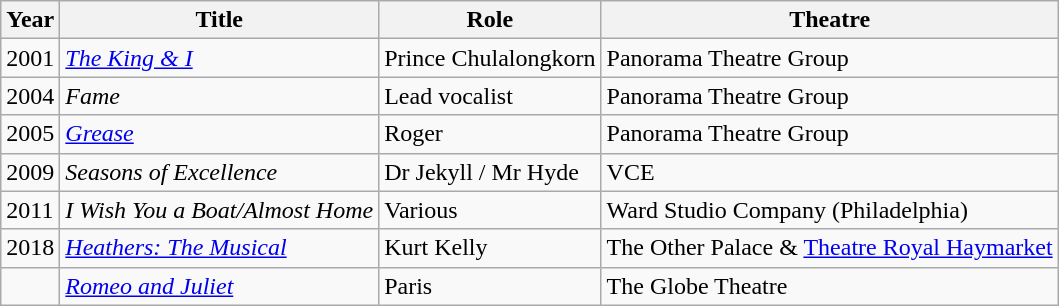<table class="wikitable plainrowheaders sortable">
<tr>
<th scope="col">Year</th>
<th scope="col">Title</th>
<th scope="col">Role</th>
<th scope="col">Theatre</th>
</tr>
<tr>
<td>2001</td>
<td><em><a href='#'>The King & I</a></em></td>
<td>Prince Chulalongkorn</td>
<td>Panorama Theatre Group</td>
</tr>
<tr>
<td>2004</td>
<td><em>Fame</em></td>
<td>Lead vocalist</td>
<td>Panorama Theatre Group</td>
</tr>
<tr>
<td>2005</td>
<td><em><a href='#'>Grease</a></em></td>
<td>Roger</td>
<td>Panorama Theatre Group</td>
</tr>
<tr>
<td>2009</td>
<td><em>Seasons of Excellence</em></td>
<td>Dr Jekyll / Mr Hyde</td>
<td>VCE</td>
</tr>
<tr>
<td>2011</td>
<td><em>I Wish You a Boat/Almost Home</em></td>
<td>Various</td>
<td>Ward Studio Company (Philadelphia)</td>
</tr>
<tr>
<td>2018</td>
<td><em><a href='#'>Heathers: The Musical</a></em></td>
<td>Kurt Kelly</td>
<td>The Other Palace & <a href='#'>Theatre Royal Haymarket</a></td>
</tr>
<tr>
<td></td>
<td><em><a href='#'>Romeo and Juliet</a></em></td>
<td>Paris</td>
<td>The Globe Theatre</td>
</tr>
</table>
